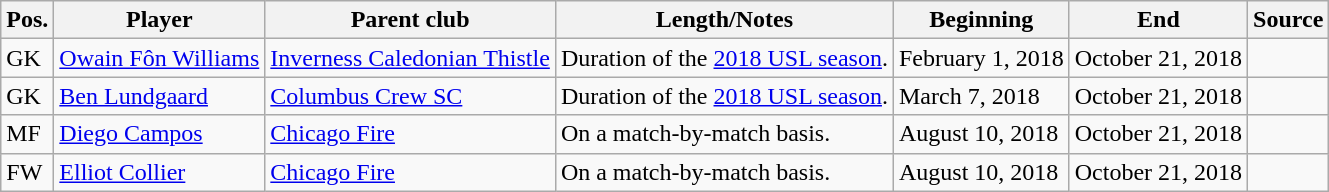<table class="wikitable sortable" style="text-align: left">
<tr>
<th><strong>Pos.</strong></th>
<th><strong>Player</strong></th>
<th><strong>Parent club</strong></th>
<th><strong>Length/Notes</strong></th>
<th><strong>Beginning</strong></th>
<th><strong>End</strong></th>
<th><strong>Source</strong></th>
</tr>
<tr>
<td>GK</td>
<td> <a href='#'>Owain Fôn Williams</a></td>
<td> <a href='#'>Inverness Caledonian Thistle</a></td>
<td>Duration of the <a href='#'>2018 USL season</a>.</td>
<td>February 1, 2018</td>
<td>October 21, 2018</td>
<td align=center></td>
</tr>
<tr>
<td>GK</td>
<td> <a href='#'>Ben Lundgaard</a></td>
<td> <a href='#'>Columbus Crew SC</a></td>
<td>Duration of the <a href='#'>2018 USL season</a>.</td>
<td>March 7, 2018</td>
<td>October 21, 2018</td>
<td align=center></td>
</tr>
<tr>
<td>MF</td>
<td> <a href='#'>Diego Campos</a></td>
<td> <a href='#'>Chicago Fire</a></td>
<td>On a match-by-match basis.</td>
<td>August 10, 2018</td>
<td>October 21, 2018</td>
<td align=center></td>
</tr>
<tr>
<td>FW</td>
<td> <a href='#'>Elliot Collier</a></td>
<td> <a href='#'>Chicago Fire</a></td>
<td>On a match-by-match basis.</td>
<td>August 10, 2018</td>
<td>October 21, 2018</td>
<td align=center></td>
</tr>
</table>
